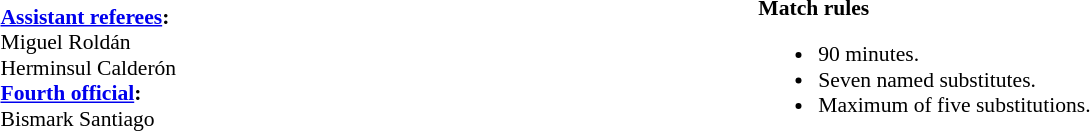<table width=100% style="font-size: 90%">
<tr>
<td><br><strong><a href='#'>Assistant referees</a>:</strong>
<br>Miguel Roldán
<br>Herminsul Calderón
<br><strong><a href='#'>Fourth official</a>:</strong>
<br>Bismark Santiago
<br></td>
<td style="width:60%; vertical-align:top"><br><strong>Match rules</strong><ul><li>90 minutes.</li><li>Seven named substitutes.</li><li>Maximum of five substitutions.</li></ul></td>
</tr>
</table>
